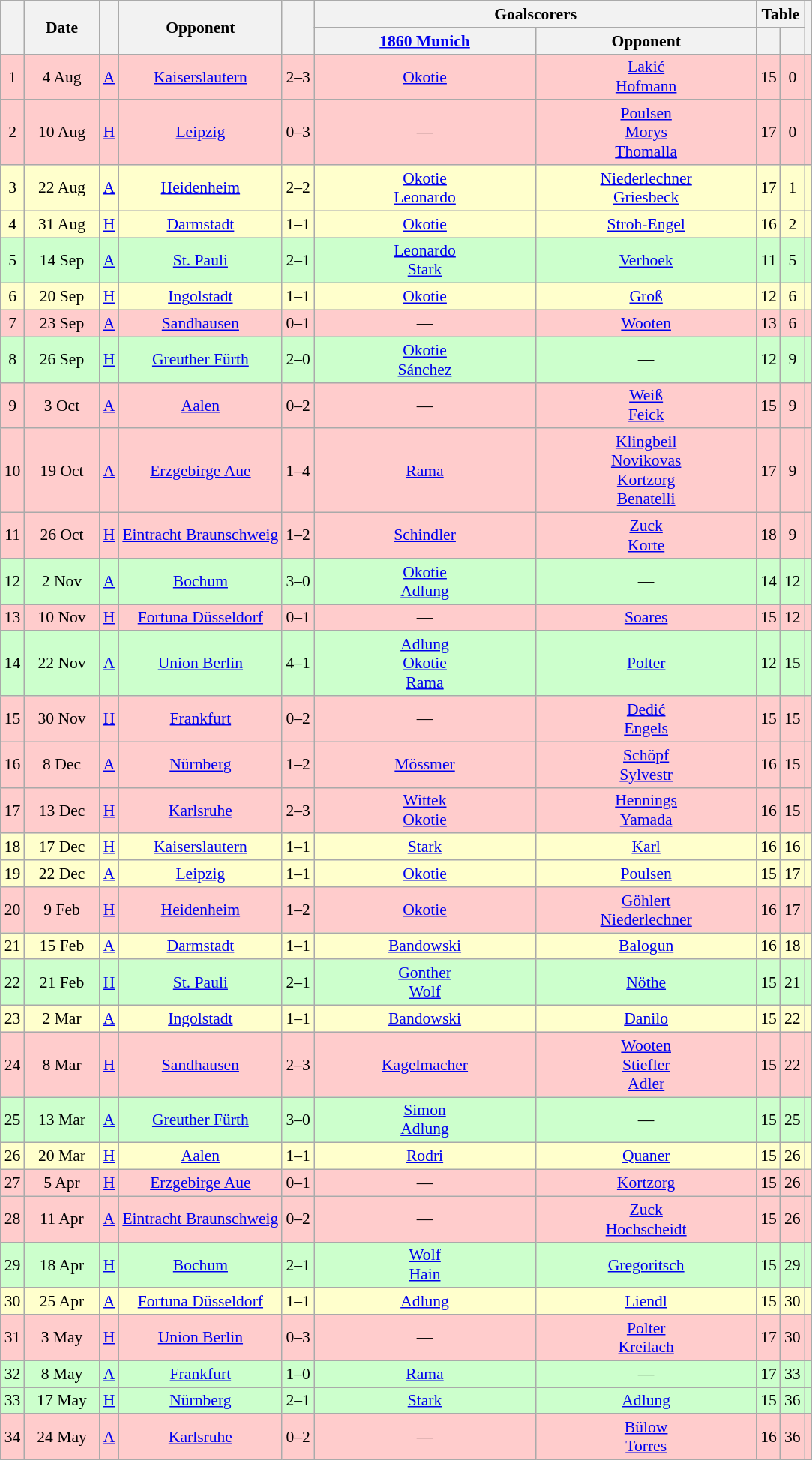<table class="wikitable" Style="text-align: center;font-size:90%">
<tr>
<th rowspan="2"></th>
<th rowspan="2" style="width:60px">Date</th>
<th rowspan="2"></th>
<th rowspan="2">Opponent</th>
<th rowspan="2"><br></th>
<th colspan="2">Goalscorers</th>
<th colspan="2">Table</th>
<th rowspan="2"></th>
</tr>
<tr>
<th style="width:190px"><a href='#'>1860 Munich</a></th>
<th style="width:190px">Opponent</th>
<th></th>
<th></th>
</tr>
<tr style="background:#fcc">
<td>1</td>
<td>4 Aug</td>
<td><a href='#'>A</a></td>
<td><a href='#'>Kaiserslautern</a></td>
<td>2–3</td>
<td><a href='#'>Okotie</a> </td>
<td><a href='#'>Lakić</a> <br><a href='#'>Hofmann</a> </td>
<td>15</td>
<td>0</td>
<td></td>
</tr>
<tr style="background:#fcc">
<td>2</td>
<td>10 Aug</td>
<td><a href='#'>H</a></td>
<td><a href='#'>Leipzig</a></td>
<td>0–3</td>
<td>—</td>
<td><a href='#'>Poulsen</a> <br><a href='#'>Morys</a> <br><a href='#'>Thomalla</a> </td>
<td>17</td>
<td>0</td>
<td></td>
</tr>
<tr style="background:#ffc">
<td>3</td>
<td>22 Aug</td>
<td><a href='#'>A</a></td>
<td><a href='#'>Heidenheim</a></td>
<td>2–2</td>
<td><a href='#'>Okotie</a> <br><a href='#'>Leonardo</a> </td>
<td><a href='#'>Niederlechner</a> <br><a href='#'>Griesbeck</a> </td>
<td>17</td>
<td>1</td>
<td></td>
</tr>
<tr style="background:#ffc">
<td>4</td>
<td>31 Aug</td>
<td><a href='#'>H</a></td>
<td><a href='#'>Darmstadt</a></td>
<td>1–1</td>
<td><a href='#'>Okotie</a> </td>
<td><a href='#'>Stroh-Engel</a> </td>
<td>16</td>
<td>2</td>
<td></td>
</tr>
<tr style="background:#cfc">
<td>5</td>
<td>14 Sep</td>
<td><a href='#'>A</a></td>
<td><a href='#'>St. Pauli</a></td>
<td>2–1</td>
<td><a href='#'>Leonardo</a> <br><a href='#'>Stark</a> </td>
<td><a href='#'>Verhoek</a> </td>
<td>11</td>
<td>5</td>
<td></td>
</tr>
<tr style="background:#ffc">
<td>6</td>
<td>20 Sep</td>
<td><a href='#'>H</a></td>
<td><a href='#'>Ingolstadt</a></td>
<td>1–1</td>
<td><a href='#'>Okotie</a> </td>
<td><a href='#'>Groß</a> </td>
<td>12</td>
<td>6</td>
<td></td>
</tr>
<tr style="background:#fcc">
<td>7</td>
<td>23 Sep</td>
<td><a href='#'>A</a></td>
<td><a href='#'>Sandhausen</a></td>
<td>0–1</td>
<td>—</td>
<td><a href='#'>Wooten</a> </td>
<td>13</td>
<td>6</td>
<td></td>
</tr>
<tr style="background:#cfc">
<td>8</td>
<td>26 Sep</td>
<td><a href='#'>H</a></td>
<td><a href='#'>Greuther Fürth</a></td>
<td>2–0</td>
<td><a href='#'>Okotie</a> <br><a href='#'>Sánchez</a> </td>
<td>—</td>
<td>12</td>
<td>9</td>
<td></td>
</tr>
<tr style="background:#fcc">
<td>9</td>
<td>3 Oct</td>
<td><a href='#'>A</a></td>
<td><a href='#'>Aalen</a></td>
<td>0–2</td>
<td>—</td>
<td><a href='#'>Weiß</a> <br><a href='#'>Feick</a> </td>
<td>15</td>
<td>9</td>
<td></td>
</tr>
<tr style="background:#fcc">
<td>10</td>
<td>19 Oct</td>
<td><a href='#'>A</a></td>
<td><a href='#'>Erzgebirge Aue</a></td>
<td>1–4</td>
<td><a href='#'>Rama</a> </td>
<td><a href='#'>Klingbeil</a> <br><a href='#'>Novikovas</a> <br><a href='#'>Kortzorg</a> <br><a href='#'>Benatelli</a> </td>
<td>17</td>
<td>9</td>
<td></td>
</tr>
<tr style="background:#fcc">
<td>11</td>
<td>26 Oct</td>
<td><a href='#'>H</a></td>
<td><a href='#'>Eintracht Braunschweig</a></td>
<td>1–2</td>
<td><a href='#'>Schindler</a> </td>
<td><a href='#'>Zuck</a> <br><a href='#'>Korte</a> </td>
<td>18</td>
<td>9</td>
<td></td>
</tr>
<tr style="background:#cfc">
<td>12</td>
<td>2 Nov</td>
<td><a href='#'>A</a></td>
<td><a href='#'>Bochum</a></td>
<td>3–0</td>
<td><a href='#'>Okotie</a> <br><a href='#'>Adlung</a> </td>
<td>—</td>
<td>14</td>
<td>12</td>
<td></td>
</tr>
<tr style="background:#fcc">
<td>13</td>
<td>10 Nov</td>
<td><a href='#'>H</a></td>
<td><a href='#'>Fortuna Düsseldorf</a></td>
<td>0–1</td>
<td>—</td>
<td><a href='#'>Soares</a> </td>
<td>15</td>
<td>12</td>
<td></td>
</tr>
<tr style="background:#cfc">
<td>14</td>
<td>22 Nov</td>
<td><a href='#'>A</a></td>
<td><a href='#'>Union Berlin</a></td>
<td>4–1</td>
<td><a href='#'>Adlung</a> <br><a href='#'>Okotie</a> <br><a href='#'>Rama</a> </td>
<td><a href='#'>Polter</a> </td>
<td>12</td>
<td>15</td>
<td></td>
</tr>
<tr style="background:#fcc">
<td>15</td>
<td>30 Nov</td>
<td><a href='#'>H</a></td>
<td><a href='#'>Frankfurt</a></td>
<td>0–2</td>
<td>—</td>
<td><a href='#'>Dedić</a> <br><a href='#'>Engels</a> </td>
<td>15</td>
<td>15</td>
<td></td>
</tr>
<tr style="background:#fcc">
<td>16</td>
<td>8 Dec</td>
<td><a href='#'>A</a></td>
<td><a href='#'>Nürnberg</a></td>
<td>1–2</td>
<td><a href='#'>Mössmer</a> </td>
<td><a href='#'>Schöpf</a> <br><a href='#'>Sylvestr</a> </td>
<td>16</td>
<td>15</td>
<td></td>
</tr>
<tr style="background:#fcc">
<td>17</td>
<td>13 Dec</td>
<td><a href='#'>H</a></td>
<td><a href='#'>Karlsruhe</a></td>
<td>2–3</td>
<td><a href='#'>Wittek</a> <br><a href='#'>Okotie</a> </td>
<td><a href='#'>Hennings</a> <br><a href='#'>Yamada</a> </td>
<td>16</td>
<td>15</td>
<td></td>
</tr>
<tr style="background:#ffc">
<td>18</td>
<td>17 Dec</td>
<td><a href='#'>H</a></td>
<td><a href='#'>Kaiserslautern</a></td>
<td>1–1</td>
<td><a href='#'>Stark</a> </td>
<td><a href='#'>Karl</a> </td>
<td>16</td>
<td>16</td>
<td></td>
</tr>
<tr style="background:#ffc">
<td>19</td>
<td>22 Dec</td>
<td><a href='#'>A</a></td>
<td><a href='#'>Leipzig</a></td>
<td>1–1</td>
<td><a href='#'>Okotie</a> </td>
<td><a href='#'>Poulsen</a> </td>
<td>15</td>
<td>17</td>
<td></td>
</tr>
<tr style="background:#fcc">
<td>20</td>
<td>9 Feb</td>
<td><a href='#'>H</a></td>
<td><a href='#'>Heidenheim</a></td>
<td>1–2</td>
<td><a href='#'>Okotie</a> </td>
<td><a href='#'>Göhlert</a> <br><a href='#'>Niederlechner</a> </td>
<td>16</td>
<td>17</td>
<td></td>
</tr>
<tr style="background:#ffc">
<td>21</td>
<td>15 Feb</td>
<td><a href='#'>A</a></td>
<td><a href='#'>Darmstadt</a></td>
<td>1–1</td>
<td><a href='#'>Bandowski</a> </td>
<td><a href='#'>Balogun</a> </td>
<td>16</td>
<td>18</td>
<td></td>
</tr>
<tr style="background:#cfc">
<td>22</td>
<td>21 Feb</td>
<td><a href='#'>H</a></td>
<td><a href='#'>St. Pauli</a></td>
<td>2–1</td>
<td><a href='#'>Gonther</a> <br><a href='#'>Wolf</a> </td>
<td><a href='#'>Nöthe</a> </td>
<td>15</td>
<td>21</td>
<td></td>
</tr>
<tr style="background:#ffc">
<td>23</td>
<td>2 Mar</td>
<td><a href='#'>A</a></td>
<td><a href='#'>Ingolstadt</a></td>
<td>1–1</td>
<td><a href='#'>Bandowski</a> </td>
<td><a href='#'>Danilo</a> </td>
<td>15</td>
<td>22</td>
<td></td>
</tr>
<tr style="background:#fcc">
<td>24</td>
<td>8 Mar</td>
<td><a href='#'>H</a></td>
<td><a href='#'>Sandhausen</a></td>
<td>2–3</td>
<td><a href='#'>Kagelmacher</a> </td>
<td><a href='#'>Wooten</a> <br><a href='#'>Stiefler</a> <br><a href='#'>Adler</a> </td>
<td>15</td>
<td>22</td>
<td></td>
</tr>
<tr style="background:#cfc">
<td>25</td>
<td>13 Mar</td>
<td><a href='#'>A</a></td>
<td><a href='#'>Greuther Fürth</a></td>
<td>3–0</td>
<td><a href='#'>Simon</a> <br><a href='#'>Adlung</a> </td>
<td>—</td>
<td>15</td>
<td>25</td>
<td></td>
</tr>
<tr style="background:#ffc">
<td>26</td>
<td>20 Mar</td>
<td><a href='#'>H</a></td>
<td><a href='#'>Aalen</a></td>
<td>1–1</td>
<td><a href='#'>Rodri</a> </td>
<td><a href='#'>Quaner</a> </td>
<td>15</td>
<td>26</td>
<td></td>
</tr>
<tr style="background:#fcc">
<td>27</td>
<td>5 Apr</td>
<td><a href='#'>H</a></td>
<td><a href='#'>Erzgebirge Aue</a></td>
<td>0–1</td>
<td>—</td>
<td><a href='#'>Kortzorg</a> </td>
<td>15</td>
<td>26</td>
<td></td>
</tr>
<tr style="background:#fcc">
<td>28</td>
<td>11 Apr</td>
<td><a href='#'>A</a></td>
<td><a href='#'>Eintracht Braunschweig</a></td>
<td>0–2</td>
<td>—</td>
<td><a href='#'>Zuck</a> <br><a href='#'>Hochscheidt</a> </td>
<td>15</td>
<td>26</td>
<td></td>
</tr>
<tr style="background:#cfc">
<td>29</td>
<td>18 Apr</td>
<td><a href='#'>H</a></td>
<td><a href='#'>Bochum</a></td>
<td>2–1</td>
<td><a href='#'>Wolf</a> <br><a href='#'>Hain</a> </td>
<td><a href='#'>Gregoritsch</a> </td>
<td>15</td>
<td>29</td>
<td></td>
</tr>
<tr style="background:#ffc">
<td>30</td>
<td>25 Apr</td>
<td><a href='#'>A</a></td>
<td><a href='#'>Fortuna Düsseldorf</a></td>
<td>1–1</td>
<td><a href='#'>Adlung</a> </td>
<td><a href='#'>Liendl</a> </td>
<td>15</td>
<td>30</td>
<td></td>
</tr>
<tr style="background:#fcc">
<td>31</td>
<td>3 May</td>
<td><a href='#'>H</a></td>
<td><a href='#'>Union Berlin</a></td>
<td>0–3</td>
<td>—</td>
<td><a href='#'>Polter</a> <br><a href='#'>Kreilach</a> </td>
<td>17</td>
<td>30</td>
<td></td>
</tr>
<tr style="background:#cfc">
<td>32</td>
<td>8 May</td>
<td><a href='#'>A</a></td>
<td><a href='#'>Frankfurt</a></td>
<td>1–0</td>
<td><a href='#'>Rama</a> </td>
<td>—</td>
<td>17</td>
<td>33</td>
<td></td>
</tr>
<tr style="background:#cfc">
<td>33</td>
<td>17 May</td>
<td><a href='#'>H</a></td>
<td><a href='#'>Nürnberg</a></td>
<td>2–1</td>
<td><a href='#'>Stark</a> </td>
<td><a href='#'>Adlung</a> </td>
<td>15</td>
<td>36</td>
<td></td>
</tr>
<tr style="background:#fcc">
<td>34</td>
<td>24 May</td>
<td><a href='#'>A</a></td>
<td><a href='#'>Karlsruhe</a></td>
<td>0–2</td>
<td>—</td>
<td><a href='#'>Bülow</a> <br><a href='#'>Torres</a> </td>
<td>16</td>
<td>36</td>
<td></td>
</tr>
</table>
